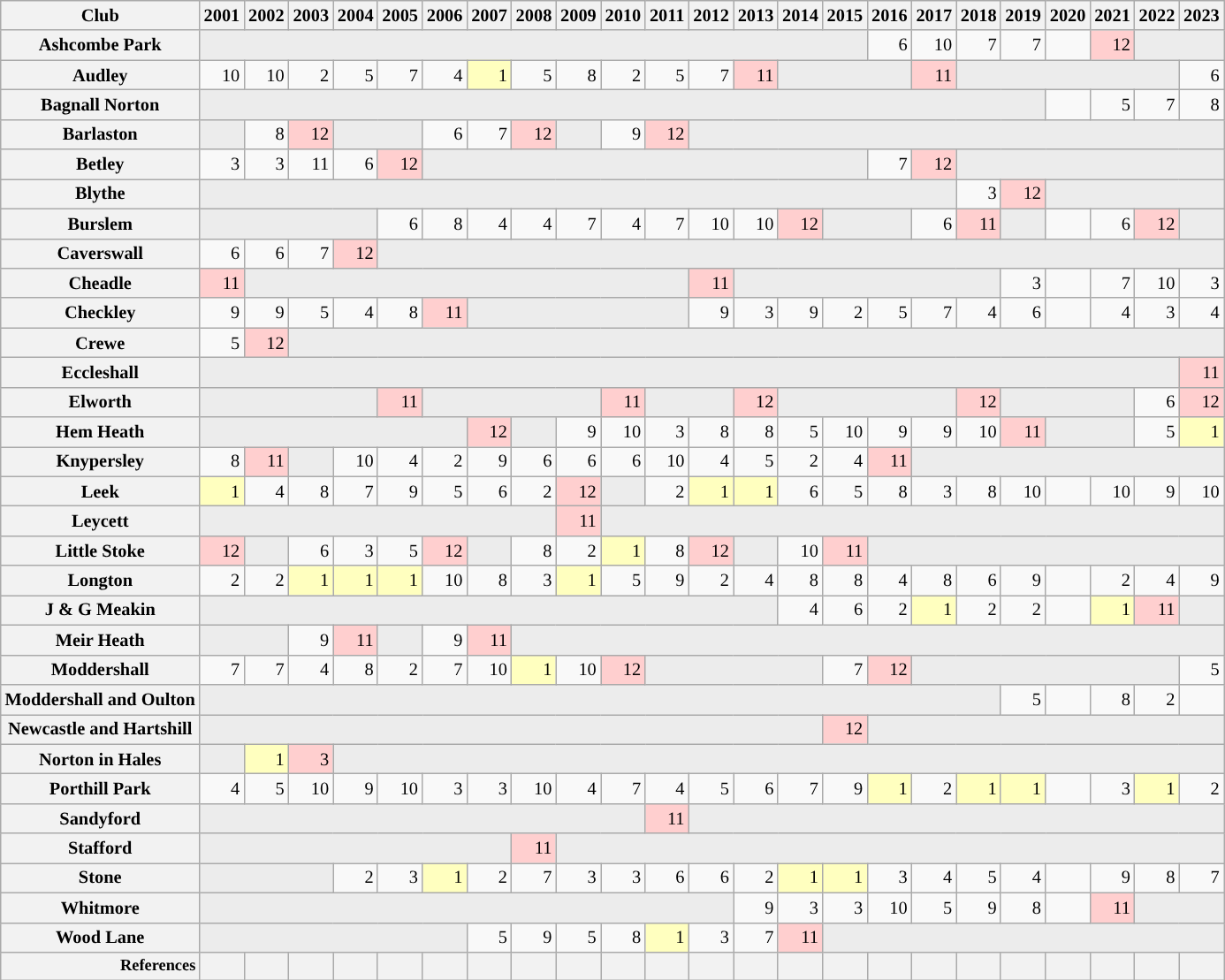<table class="wikitable plainrowheaders" style="font-size:85%; text-align: right;">
<tr>
<th scope="col">Club</th>
<th scope="col">2001</th>
<th scope="col">2002</th>
<th scope="col">2003</th>
<th scope="col">2004</th>
<th scope="col">2005</th>
<th scope="col">2006</th>
<th scope="col">2007</th>
<th scope="col">2008</th>
<th scope="col">2009</th>
<th scope="col">2010</th>
<th scope="col">2011</th>
<th scope="col">2012</th>
<th scope="col">2013</th>
<th scope="col">2014</th>
<th scope="col">2015</th>
<th scope="col">2016</th>
<th scope="col">2017</th>
<th scope="col">2018</th>
<th scope="col">2019</th>
<th scope="col">2020</th>
<th scope="col">2021</th>
<th scope="col">2022</th>
<th scope="col">2023</th>
</tr>
<tr>
<th scope="row">Ashcombe Park</th>
<td bgcolor="#ececec" colspan="15"></td>
<td>6</td>
<td>10</td>
<td>7</td>
<td>7</td>
<td></td>
<td bgcolor="#ffcfcf">12</td>
<td bgcolor="#ececec" colspan="2"></td>
</tr>
<tr>
<th scope="row">Audley</th>
<td>10</td>
<td>10</td>
<td>2</td>
<td>5</td>
<td>7</td>
<td>4</td>
<td bgcolor="#ffffbf">1</td>
<td>5</td>
<td>8</td>
<td>2</td>
<td>5</td>
<td>7</td>
<td bgcolor="#ffcfcf">11</td>
<td bgcolor="#ececec" colspan="3"></td>
<td bgcolor="#ffcfcf">11</td>
<td bgcolor="#ececec" colspan="5"></td>
<td>6</td>
</tr>
<tr>
<th scope="row">Bagnall Norton</th>
<td bgcolor="#ececec" colspan="19"></td>
<td></td>
<td>5</td>
<td>7</td>
<td>8</td>
</tr>
<tr>
<th scope="row">Barlaston</th>
<td bgcolor="#ececec"></td>
<td>8</td>
<td bgcolor="#ffcfcf">12</td>
<td bgcolor="#ececec" colspan="2"></td>
<td>6</td>
<td>7</td>
<td bgcolor="#ffcfcf">12</td>
<td bgcolor="#ececec"></td>
<td>9</td>
<td bgcolor="#ffcfcf">12</td>
<td bgcolor="#ececec" colspan="12"></td>
</tr>
<tr>
<th scope="row">Betley</th>
<td>3</td>
<td>3</td>
<td>11</td>
<td>6</td>
<td bgcolor="#ffcfcf">12</td>
<td bgcolor="#ececec" colspan="10"></td>
<td>7</td>
<td bgcolor="#ffcfcf">12</td>
<td bgcolor="#ececec" colspan="6"></td>
</tr>
<tr>
<th scope="row">Blythe</th>
<td bgcolor="#ececec" colspan="17"></td>
<td>3</td>
<td bgcolor="#ffcfcf">12</td>
<td bgcolor="#ececec" colspan="4"></td>
</tr>
<tr>
<th scope="row">Burslem</th>
<td bgcolor="#ececec" colspan="4"></td>
<td>6</td>
<td>8</td>
<td>4</td>
<td>4</td>
<td>7</td>
<td>4</td>
<td>7</td>
<td>10</td>
<td>10</td>
<td bgcolor="#ffcfcf">12</td>
<td bgcolor="#ececec" colspan="2"></td>
<td>6</td>
<td bgcolor="#ffcfcf">11</td>
<td bgcolor="#ececec"></td>
<td></td>
<td>6</td>
<td bgcolor="#ffcfcf">12</td>
<td bgcolor="#ececec" colspan="1"></td>
</tr>
<tr>
<th scope="row">Caverswall</th>
<td>6</td>
<td>6</td>
<td>7</td>
<td bgcolor="#ffcfcf">12</td>
<td bgcolor="#ececec" colspan="19"></td>
</tr>
<tr>
<th scope="row">Cheadle</th>
<td bgcolor="#ffcfcf">11</td>
<td bgcolor="#ececec" colspan="10"></td>
<td bgcolor="#ffcfcf">11</td>
<td bgcolor="#ececec" colspan="6"></td>
<td>3</td>
<td></td>
<td>7</td>
<td>10</td>
<td>3</td>
</tr>
<tr>
<th scope="row">Checkley</th>
<td>9</td>
<td>9</td>
<td>5</td>
<td>4</td>
<td>8</td>
<td bgcolor="#ffcfcf">11</td>
<td bgcolor="#ececec" colspan="5"></td>
<td>9</td>
<td>3</td>
<td>9</td>
<td>2</td>
<td>5</td>
<td>7</td>
<td>4</td>
<td>6</td>
<td></td>
<td>4</td>
<td>3</td>
<td>4</td>
</tr>
<tr>
<th scope="row">Crewe</th>
<td>5</td>
<td bgcolor="#ffcfcf">12</td>
<td bgcolor="#ececec" colspan="21"></td>
</tr>
<tr>
<th scope="row">Eccleshall</th>
<td bgcolor="#ececec" colspan="22"></td>
<td bgcolor="#ffcfcf">11</td>
</tr>
<tr>
<th scope="row">Elworth</th>
<td bgcolor="#ececec" colspan="4"></td>
<td bgcolor="#ffcfcf">11</td>
<td bgcolor="#ececec" colspan="4"></td>
<td bgcolor="#ffcfcf">11</td>
<td bgcolor="#ececec" colspan="2"></td>
<td bgcolor="#ffcfcf">12</td>
<td bgcolor="#ececec" colspan="4"></td>
<td bgcolor="#ffcfcf">12</td>
<td bgcolor="#ececec" colspan="3"></td>
<td>6</td>
<td bgcolor="#ffcfcf">12</td>
</tr>
<tr>
<th scope="row">Hem Heath</th>
<td bgcolor="#ececec" colspan="6"></td>
<td bgcolor="#ffcfcf">12</td>
<td bgcolor="#ececec"></td>
<td>9</td>
<td>10</td>
<td>3</td>
<td>8</td>
<td>8</td>
<td>5</td>
<td>10</td>
<td>9</td>
<td>9</td>
<td>10</td>
<td bgcolor="#ffcfcf">11</td>
<td bgcolor="#ececec" colspan="2"></td>
<td>5</td>
<td bgcolor="#ffffbf">1</td>
</tr>
<tr>
<th scope="row">Knypersley</th>
<td>8</td>
<td bgcolor="#ffcfcf">11</td>
<td bgcolor="#ececec"></td>
<td>10</td>
<td>4</td>
<td>2</td>
<td>9</td>
<td>6</td>
<td>6</td>
<td>6</td>
<td>10</td>
<td>4</td>
<td>5</td>
<td>2</td>
<td>4</td>
<td bgcolor="#ffcfcf">11</td>
<td bgcolor="#ececec" colspan="7"></td>
</tr>
<tr>
<th scope="row">Leek</th>
<td bgcolor="#ffffbf">1</td>
<td>4</td>
<td>8</td>
<td>7</td>
<td>9</td>
<td>5</td>
<td>6</td>
<td>2</td>
<td bgcolor="#ffcfcf">12</td>
<td bgcolor="#ececec"></td>
<td>2</td>
<td bgcolor="#ffffbf">1</td>
<td bgcolor="#ffffbf">1</td>
<td>6</td>
<td>5</td>
<td>8</td>
<td>3</td>
<td>8</td>
<td>10</td>
<td></td>
<td>10</td>
<td>9</td>
<td>10</td>
</tr>
<tr>
<th scope="row">Leycett</th>
<td bgcolor="#ececec" colspan="8"></td>
<td bgcolor="#ffcfcf">11</td>
<td bgcolor="#ececec" colspan="14"></td>
</tr>
<tr>
<th scope="row">Little Stoke</th>
<td bgcolor="#ffcfcf">12</td>
<td bgcolor="#ececec"></td>
<td>6</td>
<td>3</td>
<td>5</td>
<td bgcolor="#ffcfcf">12</td>
<td bgcolor="#ececec"></td>
<td>8</td>
<td>2</td>
<td bgcolor="#ffffbf">1</td>
<td>8</td>
<td bgcolor="#ffcfcf">12</td>
<td bgcolor="#ececec"></td>
<td>10</td>
<td bgcolor="#ffcfcf">11</td>
<td bgcolor="#ececec" colspan="8"></td>
</tr>
<tr>
<th scope="row">Longton</th>
<td>2</td>
<td>2</td>
<td bgcolor="#ffffbf">1</td>
<td bgcolor="#ffffbf">1</td>
<td bgcolor="#ffffbf">1</td>
<td>10</td>
<td>8</td>
<td>3</td>
<td bgcolor="#ffffbf">1</td>
<td>5</td>
<td>9</td>
<td>2</td>
<td>4</td>
<td>8</td>
<td>8</td>
<td>4</td>
<td>8</td>
<td>6</td>
<td>9</td>
<td></td>
<td>2</td>
<td>4</td>
<td>9</td>
</tr>
<tr>
<th scope="row">J & G Meakin</th>
<td bgcolor="#ececec" colspan="13"></td>
<td>4</td>
<td>6</td>
<td>2</td>
<td bgcolor="#ffffbf">1</td>
<td>2</td>
<td>2</td>
<td></td>
<td bgcolor="#ffffbf">1</td>
<td bgcolor="#ffcfcf">11</td>
<td bgcolor="#ececec" colspan="1"></td>
</tr>
<tr>
<th scope="row">Meir Heath</th>
<td bgcolor="#ececec" colspan="2"></td>
<td>9</td>
<td bgcolor="#ffcfcf">11</td>
<td bgcolor="#ececec"></td>
<td>9</td>
<td bgcolor="#ffcfcf">11</td>
<td bgcolor="#ececec" colspan="16"></td>
</tr>
<tr>
<th scope="row">Moddershall </th>
<td>7</td>
<td>7</td>
<td>4</td>
<td>8</td>
<td>2</td>
<td>7</td>
<td>10</td>
<td bgcolor="#ffffbf">1</td>
<td>10</td>
<td bgcolor="#ffcfcf">12</td>
<td bgcolor="#ececec" colspan="4"></td>
<td>7</td>
<td bgcolor="#ffcfcf">12</td>
<td bgcolor="#ececec" colspan="6"></td>
<td>5</td>
</tr>
<tr>
<th scope="row">Moddershall and Oulton </th>
<td bgcolor="#ececec" colspan="18"></td>
<td>5</td>
<td></td>
<td>8</td>
<td>2</td>
<td></td>
</tr>
<tr>
<th scope="row">Newcastle and Hartshill</th>
<td bgcolor="#ececec" colspan="14"></td>
<td bgcolor="#ffcfcf">12</td>
<td bgcolor="#ececec" colspan="8"></td>
</tr>
<tr>
<th scope="row">Norton in Hales </th>
<td bgcolor="#ececec"></td>
<td bgcolor="#ffffbf">1</td>
<td bgcolor="#ffcfcf">3</td>
<td bgcolor="#ececec" colspan="20"></td>
</tr>
<tr>
<th scope="row">Porthill Park</th>
<td>4</td>
<td>5</td>
<td>10</td>
<td>9</td>
<td>10</td>
<td>3</td>
<td>3</td>
<td>10</td>
<td>4</td>
<td>7</td>
<td>4</td>
<td>5</td>
<td>6</td>
<td>7</td>
<td>9</td>
<td bgcolor="#ffffbf">1</td>
<td>2</td>
<td bgcolor="#ffffbf">1</td>
<td bgcolor="#ffffbf">1</td>
<td></td>
<td>3</td>
<td bgcolor="#ffffbf">1</td>
<td>2</td>
</tr>
<tr>
<th scope="row">Sandyford</th>
<td bgcolor="#ececec" colspan="10"></td>
<td bgcolor="#ffcfcf">11</td>
<td bgcolor="#ececec" colspan="12"></td>
</tr>
<tr>
<th scope="row">Stafford</th>
<td bgcolor="#ececec" colspan="7"></td>
<td bgcolor="#ffcfcf">11</td>
<td bgcolor="#ececec" colspan="15"></td>
</tr>
<tr>
<th scope="row">Stone</th>
<td bgcolor="#ececec" colspan="3"></td>
<td>2</td>
<td>3</td>
<td bgcolor="#ffffbf">1</td>
<td>2</td>
<td>7</td>
<td>3</td>
<td>3</td>
<td>6</td>
<td>6</td>
<td>2</td>
<td bgcolor="#ffffbf">1</td>
<td bgcolor="#ffffbf">1</td>
<td>3</td>
<td>4</td>
<td>5</td>
<td>4</td>
<td></td>
<td>9</td>
<td>8</td>
<td>7</td>
</tr>
<tr>
<th scope="row">Whitmore</th>
<td bgcolor="#ececec" colspan="12"></td>
<td>9</td>
<td>3</td>
<td>3</td>
<td>10</td>
<td>5</td>
<td>9</td>
<td>8</td>
<td></td>
<td bgcolor="#ffcfcf">11</td>
<td bgcolor="#ececec" colspan="2"></td>
</tr>
<tr>
<th scope="row">Wood Lane</th>
<td bgcolor="#ececec" colspan="6"></td>
<td>5</td>
<td>9</td>
<td>5</td>
<td>8</td>
<td bgcolor="#ffffbf">1</td>
<td>3</td>
<td>7</td>
<td bgcolor="#ffcfcf">11</td>
<td bgcolor="#ececec" colspan="9"></td>
</tr>
<tr style="font-size:90%; text-align:center">
<th scope="row" style="text-align: right">References</th>
<th scope="col"></th>
<th scope="col"></th>
<th scope="col"></th>
<th scope="col"></th>
<th scope="col"></th>
<th scope="col"></th>
<th scope="col"></th>
<th scope="col"></th>
<th scope="col"></th>
<th scope="col"></th>
<th scope="col"></th>
<th scope="col"></th>
<th scope="col"></th>
<th scope="col"></th>
<th scope="col"></th>
<th scope="col"></th>
<th scope="col"></th>
<th scope="col"></th>
<th scope="col"></th>
<th scope="col"></th>
<th scope="col"></th>
<th scope="col"></th>
<th scope="col"></th>
</tr>
</table>
